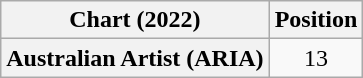<table class="wikitable plainrowheaders" style="text-align:center">
<tr>
<th scope="col">Chart (2022)</th>
<th scope="col">Position</th>
</tr>
<tr>
<th scope="row">Australian Artist (ARIA)</th>
<td>13</td>
</tr>
</table>
